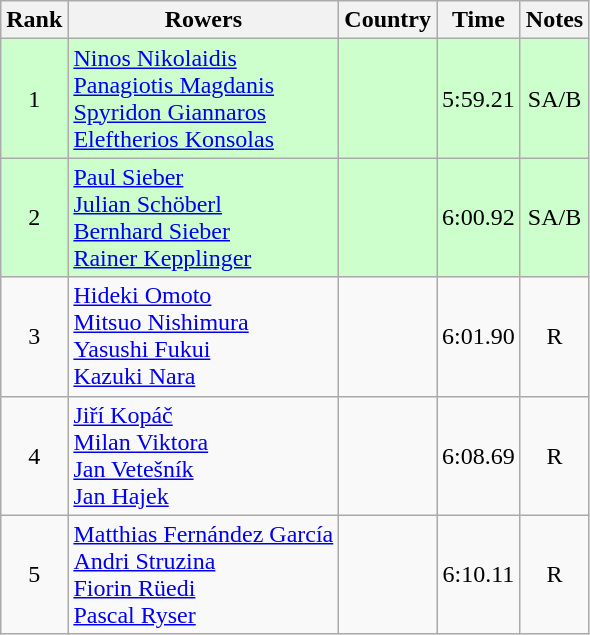<table class="wikitable" style="text-align:center">
<tr>
<th>Rank</th>
<th>Rowers</th>
<th>Country</th>
<th>Time</th>
<th>Notes</th>
</tr>
<tr bgcolor=ccffcc>
<td>1</td>
<td align="left"><a href='#'>Ninos Nikolaidis</a><br><a href='#'>Panagiotis Magdanis</a><br><a href='#'>Spyridon Giannaros</a><br><a href='#'>Eleftherios Konsolas</a></td>
<td align="left"></td>
<td>5:59.21</td>
<td>SA/B</td>
</tr>
<tr bgcolor=ccffcc>
<td>2</td>
<td align="left"><a href='#'>Paul Sieber</a><br><a href='#'>Julian Schöberl</a><br><a href='#'>Bernhard Sieber</a><br><a href='#'>Rainer Kepplinger</a></td>
<td align="left"></td>
<td>6:00.92</td>
<td>SA/B</td>
</tr>
<tr>
<td>3</td>
<td align="left"><a href='#'>Hideki Omoto</a><br><a href='#'>Mitsuo Nishimura</a><br><a href='#'>Yasushi Fukui</a><br><a href='#'>Kazuki Nara</a></td>
<td align="left"></td>
<td>6:01.90</td>
<td>R</td>
</tr>
<tr>
<td>4</td>
<td align="left"><a href='#'>Jiří Kopáč</a><br><a href='#'>Milan Viktora</a><br><a href='#'>Jan Vetešník</a><br><a href='#'>Jan Hajek</a></td>
<td align="left"></td>
<td>6:08.69</td>
<td>R</td>
</tr>
<tr>
<td>5</td>
<td align="left"><a href='#'>Matthias Fernández García</a><br><a href='#'>Andri Struzina</a><br><a href='#'>Fiorin Rüedi</a><br><a href='#'>Pascal Ryser</a></td>
<td align="left"></td>
<td>6:10.11</td>
<td>R</td>
</tr>
</table>
